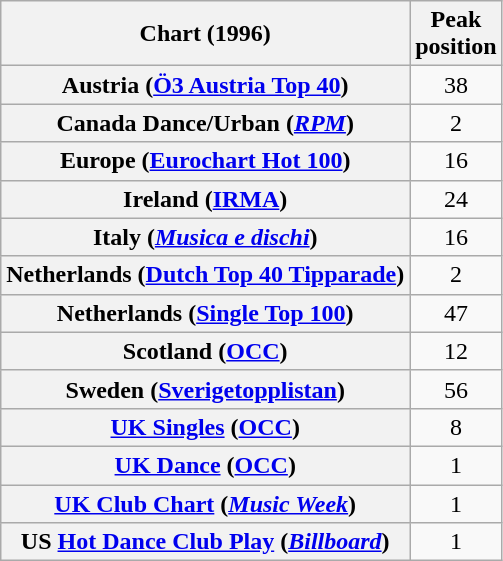<table class="wikitable sortable plainrowheaders" style="text-align:center">
<tr>
<th scope="col">Chart (1996)</th>
<th scope="col">Peak<br>position</th>
</tr>
<tr>
<th scope="row">Austria (<a href='#'>Ö3 Austria Top 40</a>)</th>
<td>38</td>
</tr>
<tr>
<th scope="row">Canada Dance/Urban (<a href='#'><em>RPM</em></a>)</th>
<td>2</td>
</tr>
<tr>
<th scope="row">Europe (<a href='#'>Eurochart Hot 100</a>)</th>
<td>16</td>
</tr>
<tr>
<th scope="row">Ireland (<a href='#'>IRMA</a>)</th>
<td>24</td>
</tr>
<tr>
<th scope="row">Italy (<em><a href='#'>Musica e dischi</a></em>)</th>
<td>16</td>
</tr>
<tr>
<th scope="row">Netherlands (<a href='#'>Dutch Top 40 Tipparade</a>)</th>
<td>2</td>
</tr>
<tr>
<th scope="row">Netherlands (<a href='#'>Single Top 100</a>)</th>
<td>47</td>
</tr>
<tr>
<th scope="row">Scotland (<a href='#'>OCC</a>)</th>
<td>12</td>
</tr>
<tr>
<th scope="row">Sweden (<a href='#'>Sverigetopplistan</a>)</th>
<td>56</td>
</tr>
<tr>
<th scope="row"><a href='#'>UK Singles</a> (<a href='#'>OCC</a>)</th>
<td>8</td>
</tr>
<tr>
<th scope="row"><a href='#'>UK Dance</a> (<a href='#'>OCC</a>)</th>
<td>1</td>
</tr>
<tr>
<th scope="row"><a href='#'>UK Club Chart</a> (<em><a href='#'>Music Week</a></em>)</th>
<td>1</td>
</tr>
<tr>
<th scope="row">US <a href='#'>Hot Dance Club Play</a> (<em><a href='#'>Billboard</a></em>)</th>
<td>1</td>
</tr>
</table>
